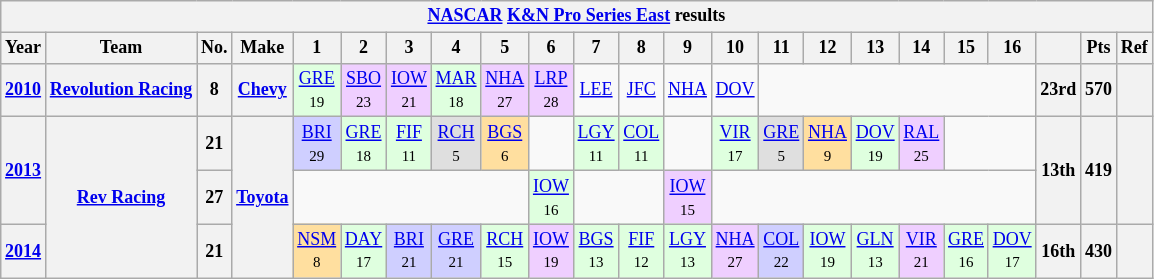<table class="wikitable" style="text-align:center; font-size:75%">
<tr>
<th colspan=45><a href='#'>NASCAR</a> <a href='#'>K&N Pro Series East</a> results</th>
</tr>
<tr>
<th>Year</th>
<th>Team</th>
<th>No.</th>
<th>Make</th>
<th>1</th>
<th>2</th>
<th>3</th>
<th>4</th>
<th>5</th>
<th>6</th>
<th>7</th>
<th>8</th>
<th>9</th>
<th>10</th>
<th>11</th>
<th>12</th>
<th>13</th>
<th>14</th>
<th>15</th>
<th>16</th>
<th></th>
<th>Pts</th>
<th>Ref</th>
</tr>
<tr>
<th><a href='#'>2010</a></th>
<th><a href='#'>Revolution Racing</a></th>
<th>8</th>
<th><a href='#'>Chevy</a></th>
<td style="background:#DFFFDF;"><a href='#'>GRE</a><br><small>19</small></td>
<td style="background:#EFCFFF;"><a href='#'>SBO</a><br><small>23</small></td>
<td style="background:#EFCFFF;"><a href='#'>IOW</a><br><small>21</small></td>
<td style="background:#DFFFDF;"><a href='#'>MAR</a><br><small>18</small></td>
<td style="background:#EFCFFF;"><a href='#'>NHA</a><br><small>27</small></td>
<td style="background:#EFCFFF;"><a href='#'>LRP</a><br><small>28</small></td>
<td><a href='#'>LEE</a></td>
<td><a href='#'>JFC</a></td>
<td><a href='#'>NHA</a></td>
<td><a href='#'>DOV</a></td>
<td colspan=6></td>
<th>23rd</th>
<th>570</th>
<th></th>
</tr>
<tr>
<th rowspan=2><a href='#'>2013</a></th>
<th rowspan=3><a href='#'>Rev Racing</a></th>
<th>21</th>
<th rowspan=3><a href='#'>Toyota</a></th>
<td style="background:#CFCFFF;"><a href='#'>BRI</a><br><small>29</small></td>
<td style="background:#DFFFDF;"><a href='#'>GRE</a><br><small>18</small></td>
<td style="background:#DFFFDF;"><a href='#'>FIF</a><br><small>11</small></td>
<td style="background:#DFDFDF;"><a href='#'>RCH</a><br><small>5</small></td>
<td style="background:#FFDF9F;"><a href='#'>BGS</a><br><small>6</small></td>
<td></td>
<td style="background:#DFFFDF;"><a href='#'>LGY</a><br><small>11</small></td>
<td style="background:#DFFFDF;"><a href='#'>COL</a><br><small>11</small></td>
<td></td>
<td style="background:#DFFFDF;"><a href='#'>VIR</a><br><small>17</small></td>
<td style="background:#DFDFDF;"><a href='#'>GRE</a><br><small>5</small></td>
<td style="background:#FFDF9F;"><a href='#'>NHA</a><br><small>9</small></td>
<td style="background:#DFFFDF;"><a href='#'>DOV</a><br><small>19</small></td>
<td style="background:#EFCFFF;"><a href='#'>RAL</a><br><small>25</small></td>
<td colspan=2></td>
<th rowspan=2>13th</th>
<th rowspan=2>419</th>
<th rowspan=2></th>
</tr>
<tr>
<th>27</th>
<td colspan=5></td>
<td style="background:#DFFFDF;"><a href='#'>IOW</a><br><small>16</small></td>
<td colspan=2></td>
<td style="background:#EFCFFF;"><a href='#'>IOW</a><br><small>15</small></td>
<td colspan=7></td>
</tr>
<tr>
<th><a href='#'>2014</a></th>
<th>21</th>
<td style="background:#FFDF9F;"><a href='#'>NSM</a><br><small>8</small></td>
<td style="background:#DFFFDF;"><a href='#'>DAY</a><br><small>17</small></td>
<td style="background:#CFCFFF;"><a href='#'>BRI</a><br><small>21</small></td>
<td style="background:#CFCFFF;"><a href='#'>GRE</a><br><small>21</small></td>
<td style="background:#DFFFDF;"><a href='#'>RCH</a><br><small>15</small></td>
<td style="background:#EFCFFF;"><a href='#'>IOW</a><br><small>19</small></td>
<td style="background:#DFFFDF;"><a href='#'>BGS</a><br><small>13</small></td>
<td style="background:#DFFFDF;"><a href='#'>FIF</a><br><small>12</small></td>
<td style="background:#DFFFDF;"><a href='#'>LGY</a><br><small>13</small></td>
<td style="background:#EFCFFF;"><a href='#'>NHA</a><br><small>27</small></td>
<td style="background:#CFCFFF;"><a href='#'>COL</a><br><small>22</small></td>
<td style="background:#DFFFDF;"><a href='#'>IOW</a><br><small>19</small></td>
<td style="background:#DFFFDF;"><a href='#'>GLN</a><br><small>13</small></td>
<td style="background:#EFCFFF;"><a href='#'>VIR</a><br><small>21</small></td>
<td style="background:#DFFFDF;"><a href='#'>GRE</a><br><small>16</small></td>
<td style="background:#DFFFDF;"><a href='#'>DOV</a><br><small>17</small></td>
<th>16th</th>
<th>430</th>
<th></th>
</tr>
</table>
